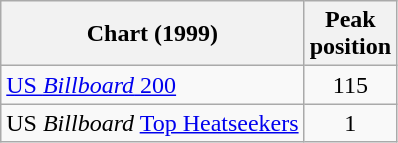<table class="wikitable sortable">
<tr>
<th>Chart (1999)</th>
<th>Peak<br>position</th>
</tr>
<tr>
<td><a href='#'>US <em>Billboard</em> 200</a></td>
<td style="text-align:center;">115</td>
</tr>
<tr>
<td>US <em>Billboard</em> <a href='#'>Top Heatseekers</a></td>
<td style="text-align:center;">1</td>
</tr>
</table>
